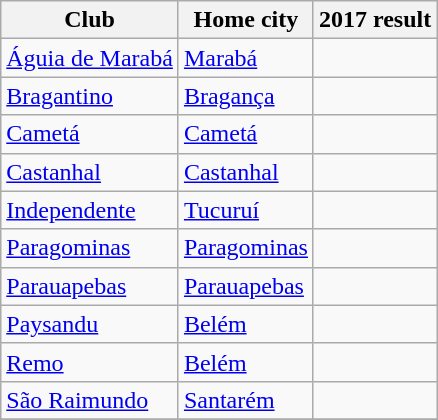<table class="wikitable sortable">
<tr>
<th>Club</th>
<th>Home city</th>
<th>2017 result</th>
</tr>
<tr>
<td><a href='#'>Águia de Marabá</a></td>
<td><a href='#'>Marabá</a></td>
<td></td>
</tr>
<tr>
<td><a href='#'>Bragantino</a></td>
<td><a href='#'>Bragança</a></td>
<td></td>
</tr>
<tr>
<td><a href='#'>Cametá</a></td>
<td><a href='#'>Cametá</a></td>
<td></td>
</tr>
<tr>
<td><a href='#'>Castanhal</a></td>
<td><a href='#'>Castanhal</a></td>
<td></td>
</tr>
<tr>
<td><a href='#'>Independente</a></td>
<td><a href='#'>Tucuruí</a></td>
<td></td>
</tr>
<tr>
<td><a href='#'>Paragominas</a></td>
<td><a href='#'>Paragominas</a></td>
<td></td>
</tr>
<tr>
<td><a href='#'>Parauapebas</a></td>
<td><a href='#'>Parauapebas</a></td>
<td></td>
</tr>
<tr>
<td><a href='#'>Paysandu</a></td>
<td><a href='#'>Belém</a></td>
<td></td>
</tr>
<tr>
<td><a href='#'>Remo</a></td>
<td><a href='#'>Belém</a></td>
<td></td>
</tr>
<tr>
<td><a href='#'>São Raimundo</a></td>
<td><a href='#'>Santarém</a></td>
<td></td>
</tr>
<tr>
</tr>
</table>
